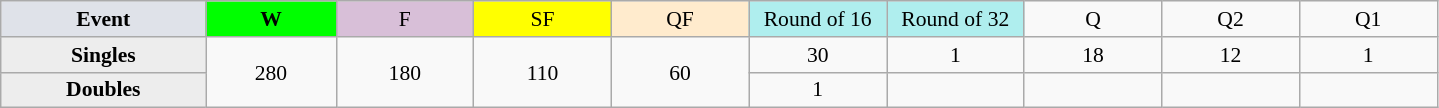<table class=wikitable style=font-size:90%;text-align:center>
<tr>
<td style="width:130px; background:#dfe2e9;"><strong>Event</strong></td>
<td style="width:80px; background:lime;"><strong>W</strong></td>
<td style="width:85px; background:thistle;">F</td>
<td style="width:85px; background:#ff0;">SF</td>
<td style="width:85px; background:#ffebcd;">QF</td>
<td style="width:85px; background:#afeeee;">Round of 16</td>
<td style="width:85px; background:#afeeee;">Round of 32</td>
<td width=85>Q</td>
<td width=85>Q2</td>
<td width=85>Q1</td>
</tr>
<tr>
<th style="background:#ededed;">Singles</th>
<td rowspan=2>280</td>
<td rowspan=2>180</td>
<td rowspan=2>110</td>
<td rowspan=2>60</td>
<td>30</td>
<td>1</td>
<td>18</td>
<td>12</td>
<td>1</td>
</tr>
<tr>
<th style="background:#ededed;">Doubles</th>
<td>1</td>
<td></td>
<td></td>
<td></td>
<td></td>
</tr>
</table>
